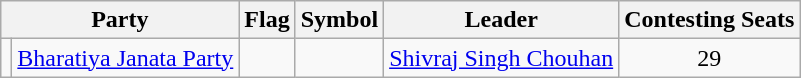<table class="wikitable" style="text-align:center">
<tr>
<th colspan="2">Party</th>
<th>Flag</th>
<th>Symbol</th>
<th>Leader</th>
<th>Contesting Seats</th>
</tr>
<tr>
<td></td>
<td><a href='#'>Bharatiya Janata Party</a></td>
<td></td>
<td></td>
<td><a href='#'>Shivraj Singh Chouhan</a></td>
<td>29</td>
</tr>
</table>
